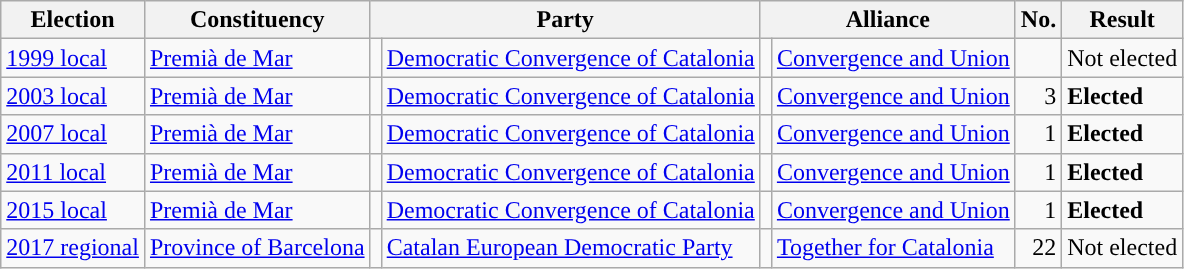<table class="wikitable" style="text-align:left;">
<tr>
<th scope=col>Election</th>
<th scope=col>Constituency</th>
<th scope=col colspan="2">Party</th>
<th scope=col colspan="2">Alliance</th>
<th scope=col>No.</th>
<th scope=col>Result</th>
</tr>
<tr>
<td><a href='#'>1999 local</a></td>
<td><a href='#'>Premià de Mar</a></td>
<td style="background:"></td>
<td><a href='#'>Democratic Convergence of Catalonia</a></td>
<td style="background:"></td>
<td><a href='#'>Convergence and Union</a></td>
<td align=right></td>
<td>Not elected</td>
</tr>
<tr>
<td><a href='#'>2003 local</a></td>
<td><a href='#'>Premià de Mar</a></td>
<td style="background:"></td>
<td><a href='#'>Democratic Convergence of Catalonia</a></td>
<td style="background:"></td>
<td><a href='#'>Convergence and Union</a></td>
<td align=right>3</td>
<td><strong>Elected</strong></td>
</tr>
<tr>
<td><a href='#'>2007 local</a></td>
<td><a href='#'>Premià de Mar</a></td>
<td style="background:"></td>
<td><a href='#'>Democratic Convergence of Catalonia</a></td>
<td style="background:"></td>
<td><a href='#'>Convergence and Union</a></td>
<td align=right>1</td>
<td><strong>Elected</strong></td>
</tr>
<tr>
<td><a href='#'>2011 local</a></td>
<td><a href='#'>Premià de Mar</a></td>
<td style="background:"></td>
<td><a href='#'>Democratic Convergence of Catalonia</a></td>
<td style="background:"></td>
<td><a href='#'>Convergence and Union</a></td>
<td align=right>1</td>
<td><strong>Elected</strong></td>
</tr>
<tr>
<td><a href='#'>2015 local</a></td>
<td><a href='#'>Premià de Mar</a></td>
<td style="background:"></td>
<td><a href='#'>Democratic Convergence of Catalonia</a></td>
<td style="background:"></td>
<td><a href='#'>Convergence and Union</a></td>
<td align=right>1</td>
<td><strong>Elected</strong></td>
</tr>
<tr>
<td><a href='#'>2017 regional</a></td>
<td><a href='#'>Province of Barcelona</a></td>
<td style="background:"></td>
<td><a href='#'>Catalan European Democratic Party</a></td>
<td style="background:"></td>
<td><a href='#'>Together for Catalonia</a></td>
<td align=right>22</td>
<td>Not elected</td>
</tr>
</table>
